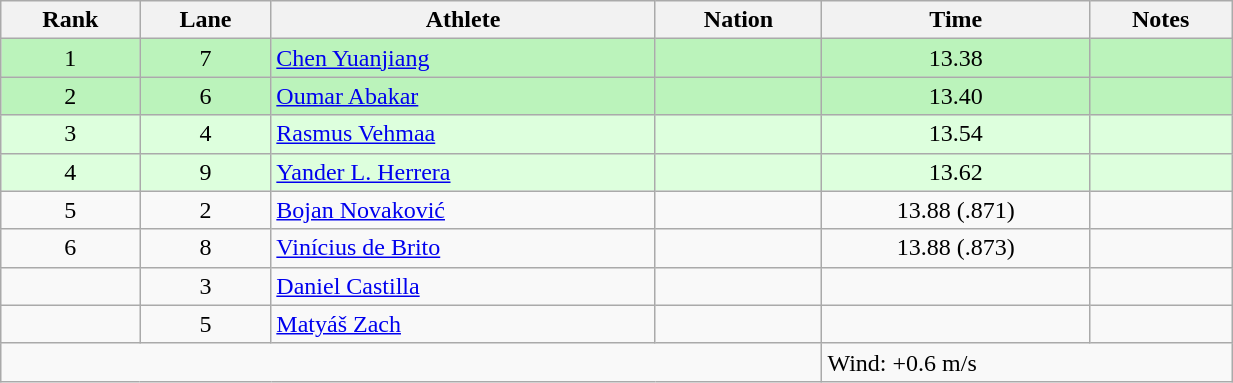<table class="wikitable sortable" style="text-align:center;width: 65%;">
<tr>
<th scope="col">Rank</th>
<th scope="col">Lane</th>
<th scope="col">Athlete</th>
<th scope="col">Nation</th>
<th scope="col">Time</th>
<th scope="col">Notes</th>
</tr>
<tr bgcolor=bbf3bb>
<td>1</td>
<td>7</td>
<td align=left><a href='#'>Chen Yuanjiang</a></td>
<td align=left></td>
<td>13.38</td>
<td></td>
</tr>
<tr bgcolor=bbf3bb>
<td>2</td>
<td>6</td>
<td align=left><a href='#'>Oumar Abakar</a></td>
<td align=left></td>
<td>13.40</td>
<td></td>
</tr>
<tr bgcolor=ddffdd>
<td>3</td>
<td>4</td>
<td align=left><a href='#'>Rasmus Vehmaa</a></td>
<td align=left></td>
<td>13.54</td>
<td></td>
</tr>
<tr bgcolor=ddffdd>
<td>4</td>
<td>9</td>
<td align=left><a href='#'>Yander L. Herrera</a></td>
<td align=left></td>
<td>13.62</td>
<td></td>
</tr>
<tr>
<td>5</td>
<td>2</td>
<td align=left><a href='#'>Bojan Novaković</a></td>
<td align=left></td>
<td>13.88 (.871)</td>
<td></td>
</tr>
<tr>
<td>6</td>
<td>8</td>
<td align=left><a href='#'>Vinícius de Brito</a></td>
<td align=left></td>
<td>13.88 (.873)</td>
<td></td>
</tr>
<tr>
<td></td>
<td>3</td>
<td align=left><a href='#'>Daniel Castilla</a></td>
<td align=left></td>
<td></td>
<td></td>
</tr>
<tr>
<td></td>
<td>5</td>
<td align=left><a href='#'>Matyáš Zach</a></td>
<td align=left></td>
<td></td>
<td></td>
</tr>
<tr class="sortbottom">
<td colspan="4"></td>
<td colspan="2" style="text-align:left;">Wind: +0.6 m/s</td>
</tr>
</table>
